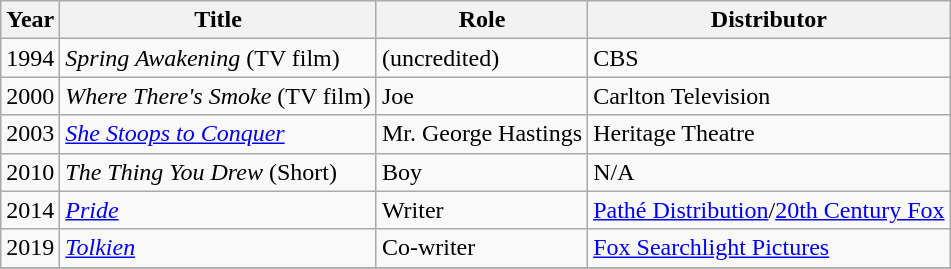<table class="wikitable">
<tr>
<th>Year</th>
<th>Title</th>
<th>Role</th>
<th>Distributor</th>
</tr>
<tr>
<td>1994</td>
<td><em>Spring Awakening</em> (TV film)</td>
<td>(uncredited)</td>
<td>CBS</td>
</tr>
<tr>
<td>2000</td>
<td><em>Where There's Smoke</em> (TV film)</td>
<td>Joe</td>
<td>Carlton Television</td>
</tr>
<tr>
<td>2003</td>
<td><em><a href='#'>She Stoops to Conquer</a></em></td>
<td>Mr. George Hastings</td>
<td>Heritage Theatre</td>
</tr>
<tr>
<td>2010</td>
<td><em>The Thing You Drew</em> (Short)</td>
<td>Boy</td>
<td>N/A</td>
</tr>
<tr>
<td>2014</td>
<td><em><a href='#'>Pride</a></em></td>
<td>Writer</td>
<td><a href='#'>Pathé Distribution</a>/<a href='#'>20th Century Fox</a></td>
</tr>
<tr>
<td>2019</td>
<td><em><a href='#'>Tolkien</a></em></td>
<td>Co-writer</td>
<td><a href='#'>Fox Searchlight Pictures</a></td>
</tr>
<tr>
</tr>
</table>
